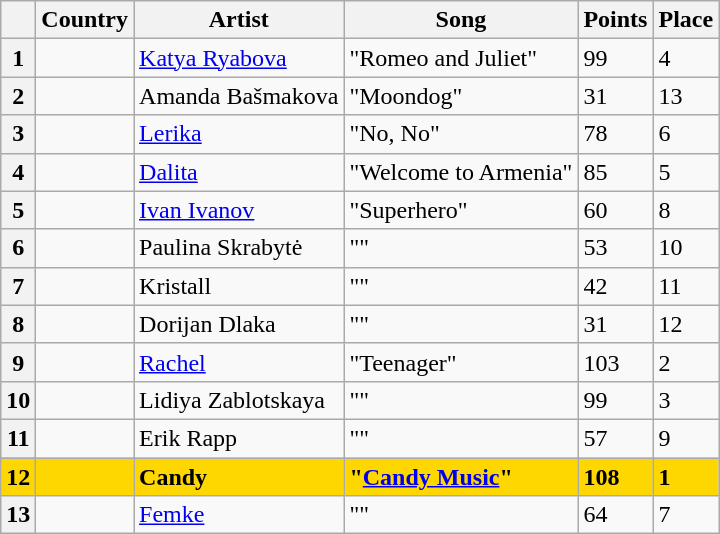<table class="sortable wikitable plainrowheaders">
<tr>
<th scope="col"></th>
<th scope="col">Country</th>
<th scope="col">Artist</th>
<th scope="col">Song</th>
<th scope="col">Points</th>
<th scope="col">Place</th>
</tr>
<tr>
<th scope="row" style="text-align:center;">1</th>
<td></td>
<td><a href='#'>Katya Ryabova</a></td>
<td>"Romeo and Juliet"</td>
<td>99</td>
<td>4</td>
</tr>
<tr>
<th scope="row" style="text-align:center;">2</th>
<td></td>
<td>Amanda Bašmakova</td>
<td>"Moondog"</td>
<td>31</td>
<td>13</td>
</tr>
<tr>
<th scope="row" style="text-align:center;">3</th>
<td></td>
<td><a href='#'>Lerika</a></td>
<td>"No, No"</td>
<td>78</td>
<td>6</td>
</tr>
<tr>
<th scope="row" style="text-align:center;">4</th>
<td></td>
<td><a href='#'>Dalita</a></td>
<td>"Welcome to Armenia"</td>
<td>85</td>
<td>5</td>
</tr>
<tr>
<th scope="row" style="text-align:center;">5</th>
<td></td>
<td><a href='#'>Ivan Ivanov</a></td>
<td>"Superhero"</td>
<td>60</td>
<td>8</td>
</tr>
<tr>
<th scope="row" style="text-align:center;">6</th>
<td></td>
<td>Paulina Skrabytė</td>
<td>""</td>
<td>53</td>
<td>10</td>
</tr>
<tr>
<th scope="row" style="text-align:center;">7</th>
<td></td>
<td>Kristall</td>
<td>""</td>
<td>42</td>
<td>11</td>
</tr>
<tr>
<th scope="row" style="text-align:center;">8</th>
<td></td>
<td>Dorijan Dlaka</td>
<td>""</td>
<td>31</td>
<td>12</td>
</tr>
<tr>
<th scope="row" style="text-align:center;">9</th>
<td></td>
<td><a href='#'>Rachel</a></td>
<td>"Teenager"</td>
<td>103</td>
<td>2</td>
</tr>
<tr>
<th scope="row" style="text-align:center;">10</th>
<td></td>
<td>Lidiya Zablotskaya</td>
<td>""</td>
<td>99</td>
<td>3</td>
</tr>
<tr>
<th scope="row" style="text-align:center;">11</th>
<td></td>
<td>Erik Rapp</td>
<td>""</td>
<td>57</td>
<td>9</td>
</tr>
<tr style="font-weight:bold; background:gold;">
<th scope="row" style="text-align:center; font-weight:bold; background:gold;">12</th>
<td></td>
<td>Candy</td>
<td>"<a href='#'>Candy Music</a>"</td>
<td>108</td>
<td>1</td>
</tr>
<tr>
<th scope="row" style="text-align:center;">13</th>
<td></td>
<td><a href='#'>Femke</a></td>
<td>""</td>
<td>64</td>
<td>7</td>
</tr>
</table>
